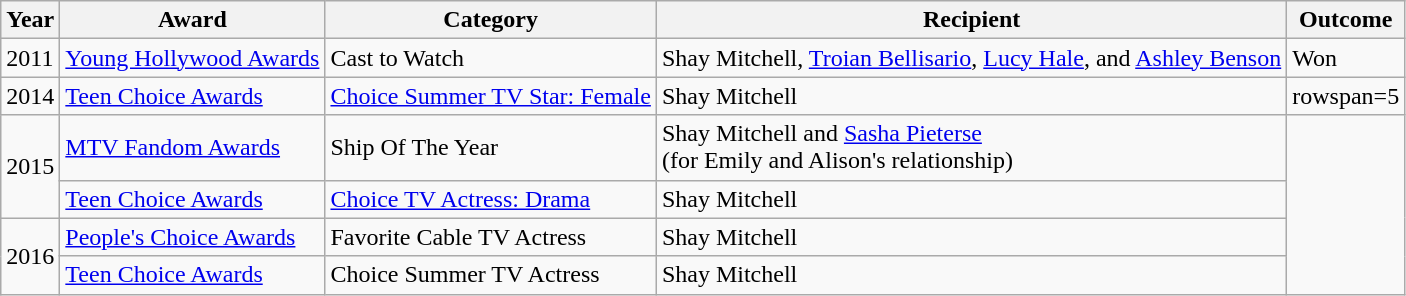<table class="wikitable">
<tr>
<th>Year</th>
<th>Award</th>
<th>Category</th>
<th>Recipient</th>
<th>Outcome</th>
</tr>
<tr>
<td>2011</td>
<td><a href='#'>Young Hollywood Awards</a></td>
<td>Cast to Watch</td>
<td>Shay Mitchell, <a href='#'>Troian Bellisario</a>, <a href='#'>Lucy Hale</a>, and <a href='#'>Ashley Benson</a></td>
<td>Won</td>
</tr>
<tr>
<td>2014</td>
<td><a href='#'>Teen Choice Awards</a></td>
<td><a href='#'>Choice Summer TV Star: Female</a></td>
<td>Shay Mitchell</td>
<td>rowspan=5 </td>
</tr>
<tr>
<td rowspan=2>2015</td>
<td><a href='#'>MTV Fandom Awards</a></td>
<td>Ship Of The Year</td>
<td>Shay Mitchell and <a href='#'>Sasha Pieterse</a><br>(for Emily and Alison's relationship)</td>
</tr>
<tr>
<td><a href='#'>Teen Choice Awards</a></td>
<td><a href='#'>Choice TV Actress: Drama</a></td>
<td>Shay Mitchell</td>
</tr>
<tr>
<td rowspan=2>2016</td>
<td><a href='#'>People's Choice Awards</a></td>
<td>Favorite Cable TV Actress</td>
<td>Shay Mitchell</td>
</tr>
<tr>
<td><a href='#'>Teen Choice Awards</a></td>
<td>Choice Summer TV Actress</td>
<td>Shay Mitchell</td>
</tr>
</table>
